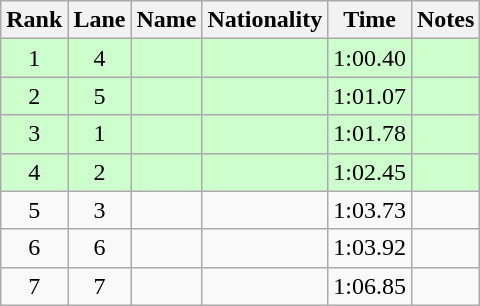<table class="wikitable sortable" style="text-align:center">
<tr>
<th>Rank</th>
<th>Lane</th>
<th>Name</th>
<th>Nationality</th>
<th>Time</th>
<th>Notes</th>
</tr>
<tr bgcolor=ccffcc>
<td>1</td>
<td>4</td>
<td align=left></td>
<td align=left></td>
<td>1:00.40</td>
<td><strong></strong></td>
</tr>
<tr bgcolor=ccffcc>
<td>2</td>
<td>5</td>
<td align=left></td>
<td align=left></td>
<td>1:01.07</td>
<td><strong></strong></td>
</tr>
<tr bgcolor=ccffcc>
<td>3</td>
<td>1</td>
<td align=left></td>
<td align=left></td>
<td>1:01.78</td>
<td><strong></strong></td>
</tr>
<tr bgcolor=ccffcc>
<td>4</td>
<td>2</td>
<td align=left></td>
<td align=left></td>
<td>1:02.45</td>
<td><strong></strong></td>
</tr>
<tr>
<td>5</td>
<td>3</td>
<td align=left></td>
<td align=left></td>
<td>1:03.73</td>
<td></td>
</tr>
<tr>
<td>6</td>
<td>6</td>
<td align=left></td>
<td align=left></td>
<td>1:03.92</td>
<td></td>
</tr>
<tr>
<td>7</td>
<td>7</td>
<td align=left></td>
<td align=left></td>
<td>1:06.85</td>
<td></td>
</tr>
</table>
